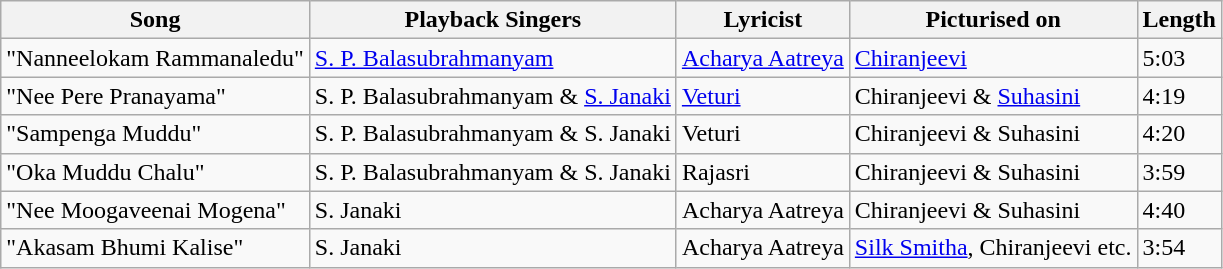<table class="wikitable">
<tr>
<th>Song</th>
<th>Playback Singers</th>
<th>Lyricist</th>
<th>Picturised on</th>
<th>Length</th>
</tr>
<tr>
<td>"Nanneelokam Rammanaledu"</td>
<td><a href='#'>S. P. Balasubrahmanyam</a></td>
<td><a href='#'>Acharya Aatreya</a></td>
<td><a href='#'>Chiranjeevi</a></td>
<td>5:03</td>
</tr>
<tr>
<td>"Nee Pere Pranayama"</td>
<td>S. P. Balasubrahmanyam & <a href='#'>S. Janaki</a></td>
<td><a href='#'>Veturi</a></td>
<td>Chiranjeevi & <a href='#'>Suhasini</a></td>
<td>4:19</td>
</tr>
<tr>
<td>"Sampenga Muddu"</td>
<td>S. P. Balasubrahmanyam & S. Janaki</td>
<td>Veturi</td>
<td>Chiranjeevi & Suhasini</td>
<td>4:20</td>
</tr>
<tr>
<td>"Oka Muddu Chalu"</td>
<td>S. P. Balasubrahmanyam & S. Janaki</td>
<td>Rajasri</td>
<td>Chiranjeevi & Suhasini</td>
<td>3:59</td>
</tr>
<tr>
<td>"Nee Moogaveenai Mogena"</td>
<td>S. Janaki</td>
<td>Acharya Aatreya</td>
<td>Chiranjeevi & Suhasini</td>
<td>4:40</td>
</tr>
<tr>
<td>"Akasam Bhumi Kalise"</td>
<td>S. Janaki</td>
<td>Acharya Aatreya</td>
<td><a href='#'>Silk Smitha</a>, Chiranjeevi etc.</td>
<td>3:54</td>
</tr>
</table>
